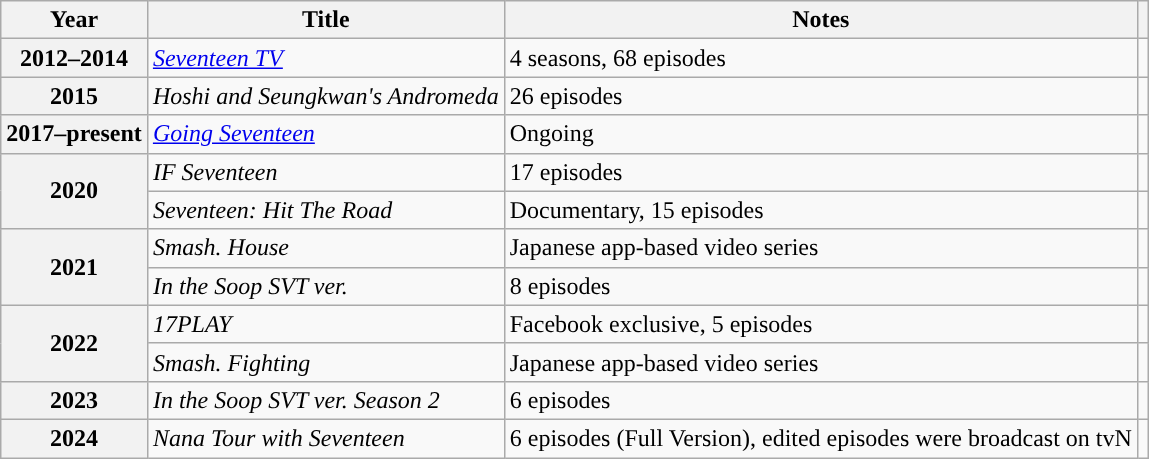<table class="wikitable plainrowheaders sortable">
<tr>
<th scope="col">Year</th>
<th scope="col">Title</th>
<th scope="col">Notes</th>
<th scope="col" class="unsortable"></th>
</tr>
<tr>
<th scope="row">2012–2014</th>
<td><em><a href='#'>Seventeen TV</a></em></td>
<td>4 seasons, 68 episodes</td>
<td align="center"></td>
</tr>
<tr>
<th scope="row">2015</th>
<td><em>Hoshi and Seungkwan's Andromeda</em></td>
<td>26 episodes</td>
<td style="text-align:center"></td>
</tr>
<tr>
<th scope="row">2017–present</th>
<td><em><a href='#'>Going Seventeen</a></em></td>
<td>Ongoing</td>
<td style="text-align:center"></td>
</tr>
<tr>
<th scope="row" rowspan="2">2020</th>
<td><em>IF Seventeen</em></td>
<td>17 episodes</td>
<td style="text-align:center"></td>
</tr>
<tr>
<td><em>Seventeen: Hit The Road</em></td>
<td>Documentary, 15 episodes</td>
<td style="text-align:center"></td>
</tr>
<tr>
<th scope="row" rowspan="2">2021 </th>
<td><em>Smash. House</em></td>
<td>Japanese app-based video series</td>
<td style="text-align:center"></td>
</tr>
<tr>
<td><em>In the Soop SVT ver.</em></td>
<td>8 episodes</td>
<td style="text-align:center"></td>
</tr>
<tr>
<th scope="row" rowspan="2">2022</th>
<td><em>17PLAY</em></td>
<td>Facebook exclusive, 5 episodes</td>
<td style="text-align:center"></td>
</tr>
<tr>
<td><em>Smash. Fighting</em></td>
<td>Japanese app-based video series</td>
<td style="text-align:center"></td>
</tr>
<tr>
<th scope="row">2023</th>
<td><em>In the Soop SVT ver. Season 2</em></td>
<td>6 episodes</td>
<td style="text-align:center"></td>
</tr>
<tr>
<th scope="row">2024</th>
<td><em>Nana Tour with Seventeen</em></td>
<td>6 episodes (Full Version), edited episodes were broadcast on tvN</td>
<td style="text-align:center"></td>
</tr>
</table>
